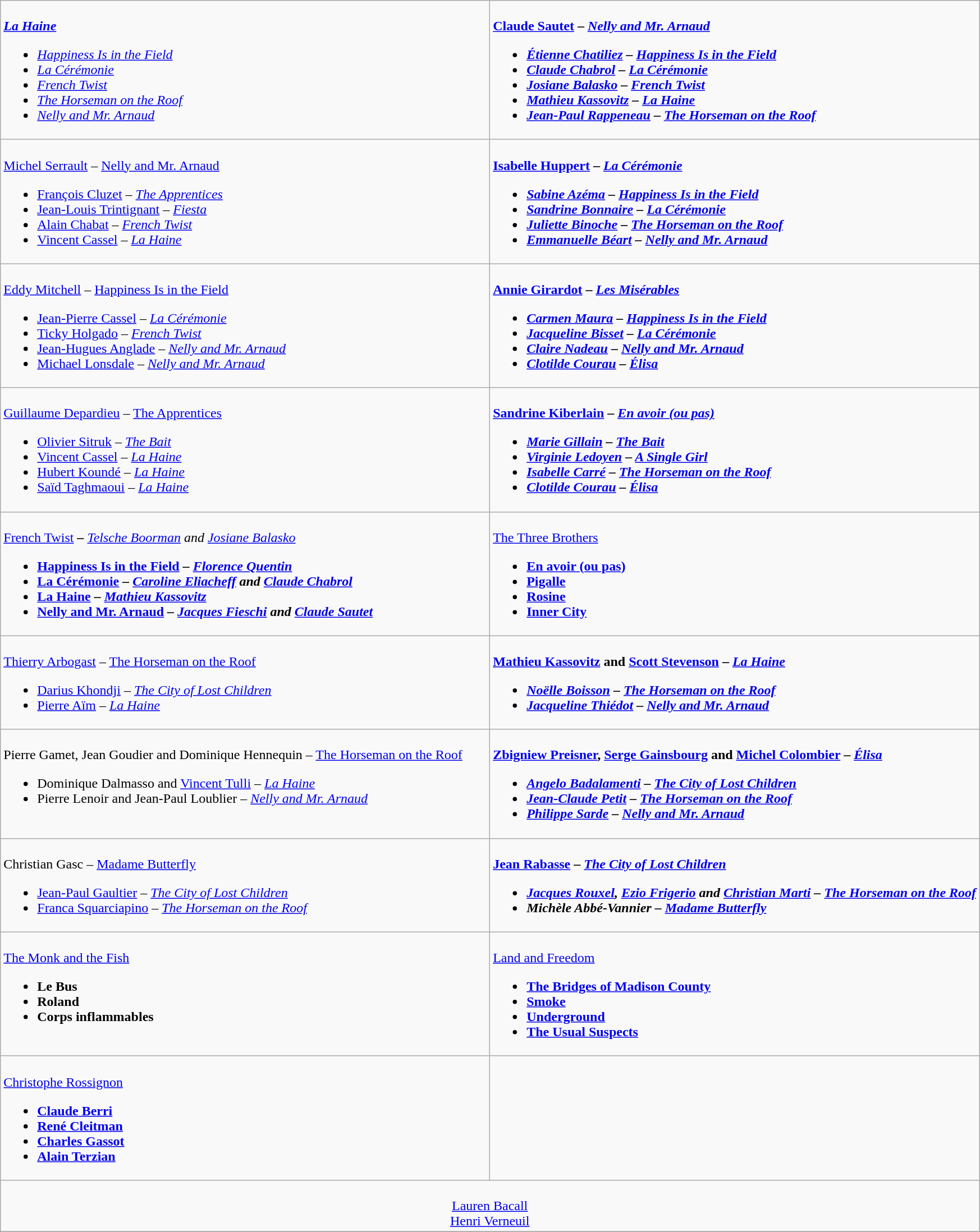<table class=wikitable style="width=150%">
<tr>
<td valign="top" width="50%"><br>
<strong><em><a href='#'>La Haine</a></em></strong><ul><li><em><a href='#'>Happiness Is in the Field</a></em></li><li><em><a href='#'>La Cérémonie</a></em></li><li><em><a href='#'>French Twist</a></em></li><li><em><a href='#'>The Horseman on the Roof</a></em></li><li><em><a href='#'>Nelly and Mr. Arnaud</a></em></li></ul></td>
<td valign="top" width="50%"><br>
<strong><a href='#'>Claude Sautet</a> – <em><a href='#'>Nelly and Mr. Arnaud</a><strong><em><ul><li><a href='#'>Étienne Chatiliez</a> – </em><a href='#'>Happiness Is in the Field</a><em></li><li><a href='#'>Claude Chabrol</a> – </em><a href='#'>La Cérémonie</a><em></li><li><a href='#'>Josiane Balasko</a> – </em><a href='#'>French Twist</a><em></li><li><a href='#'>Mathieu Kassovitz</a> – </em><a href='#'>La Haine</a><em></li><li><a href='#'>Jean-Paul Rappeneau</a> – </em><a href='#'>The Horseman on the Roof</a><em></li></ul></td>
</tr>
<tr>
<td valign="top" width="50%"><br>
</strong><a href='#'>Michel Serrault</a> –  </em><a href='#'>Nelly and Mr. Arnaud</a></em></strong><ul><li><a href='#'>François Cluzet</a> – <em><a href='#'>The Apprentices</a></em></li><li><a href='#'>Jean-Louis Trintignant</a> – <em><a href='#'>Fiesta</a></em></li><li><a href='#'>Alain Chabat</a> – <em><a href='#'>French Twist</a></em></li><li><a href='#'>Vincent Cassel</a> – <em><a href='#'>La Haine</a></em></li></ul></td>
<td valign="top" width="50%"><br>
<strong><a href='#'>Isabelle Huppert</a> – <em><a href='#'>La Cérémonie</a><strong><em><ul><li><a href='#'>Sabine Azéma</a> – </em><a href='#'>Happiness Is in the Field</a><em></li><li><a href='#'>Sandrine Bonnaire</a> – </em><a href='#'>La Cérémonie</a><em></li><li><a href='#'>Juliette Binoche</a> – </em><a href='#'>The Horseman on the Roof</a><em></li><li><a href='#'>Emmanuelle Béart</a> – </em><a href='#'>Nelly and Mr. Arnaud</a><em></li></ul></td>
</tr>
<tr>
<td valign="top" width="50%"><br>
</strong><a href='#'>Eddy Mitchell</a> – </em><a href='#'>Happiness Is in the Field</a></em></strong><ul><li><a href='#'>Jean-Pierre Cassel</a> – <em><a href='#'>La Cérémonie</a></em></li><li><a href='#'>Ticky Holgado</a> – <em><a href='#'>French Twist</a></em></li><li><a href='#'>Jean-Hugues Anglade</a> – <em><a href='#'>Nelly and Mr. Arnaud</a></em></li><li><a href='#'>Michael Lonsdale</a> – <em><a href='#'>Nelly and Mr. Arnaud</a></em></li></ul></td>
<td valign="top" width="50%"><br>
<strong><a href='#'>Annie Girardot</a> – <em><a href='#'>Les Misérables</a><strong><em><ul><li><a href='#'>Carmen Maura</a> – </em><a href='#'>Happiness Is in the Field</a><em></li><li><a href='#'>Jacqueline Bisset</a> – </em><a href='#'>La Cérémonie</a><em></li><li><a href='#'>Claire Nadeau</a> – </em><a href='#'>Nelly and Mr. Arnaud</a><em></li><li><a href='#'>Clotilde Courau</a> – </em><a href='#'>Élisa</a><em></li></ul></td>
</tr>
<tr>
<td valign="top" width="50%"><br>
</strong><a href='#'>Guillaume Depardieu</a> – </em><a href='#'>The Apprentices</a></em></strong><ul><li><a href='#'>Olivier Sitruk</a> – <em><a href='#'>The Bait</a></em></li><li><a href='#'>Vincent Cassel</a> – <em><a href='#'>La Haine</a></em></li><li><a href='#'>Hubert Koundé</a> – <em><a href='#'>La Haine</a></em></li><li><a href='#'>Saïd Taghmaoui</a> – <em><a href='#'>La Haine</a></em></li></ul></td>
<td valign="top" width="50%"><br>
<strong><a href='#'>Sandrine Kiberlain</a> – <em><a href='#'>En avoir (ou pas)</a><strong><em><ul><li><a href='#'>Marie Gillain</a> – </em><a href='#'>The Bait</a><em></li><li><a href='#'>Virginie Ledoyen</a> – </em><a href='#'>A Single Girl</a><em></li><li><a href='#'>Isabelle Carré</a> – </em><a href='#'>The Horseman on the Roof</a><em></li><li><a href='#'>Clotilde Courau</a> – </em><a href='#'>Élisa</a><em></li></ul></td>
</tr>
<tr>
<td valign="top" width="50%"><br>
</em></strong><a href='#'>French Twist</a><strong><em> – </strong><a href='#'>Telsche Boorman</a> and <a href='#'>Josiane Balasko</a><strong><ul><li></em><a href='#'>Happiness Is in the Field</a><em> – <a href='#'>Florence Quentin</a></li><li></em><a href='#'>La Cérémonie</a><em> – <a href='#'>Caroline Eliacheff</a> and <a href='#'>Claude Chabrol</a></li><li></em><a href='#'>La Haine</a><em> – <a href='#'>Mathieu Kassovitz</a></li><li></em><a href='#'>Nelly and Mr. Arnaud</a><em> – <a href='#'>Jacques Fieschi</a> and <a href='#'>Claude Sautet</a></li></ul></td>
<td valign="top" width="50%"><br>
</em></strong><a href='#'>The Three Brothers</a><strong><em><ul><li></em><a href='#'>En avoir (ou pas)</a><em></li><li></em><a href='#'>Pigalle</a><em></li><li></em><a href='#'>Rosine</a><em></li><li></em><a href='#'>Inner City</a><em></li></ul></td>
</tr>
<tr>
<td valign="top" width="50%"><br>
</strong><a href='#'>Thierry Arbogast</a> – </em><a href='#'>The Horseman on the Roof</a></em></strong><ul><li><a href='#'>Darius Khondji</a> – <em><a href='#'>The City of Lost Children</a></em></li><li><a href='#'>Pierre Aïm</a> – <em><a href='#'>La Haine</a></em></li></ul></td>
<td valign="top" width="50%"><br>
<strong><a href='#'>Mathieu Kassovitz</a> and <a href='#'>Scott Stevenson</a> – <em><a href='#'>La Haine</a><strong><em><ul><li><a href='#'>Noëlle Boisson</a> – </em><a href='#'>The Horseman on the Roof</a><em></li><li><a href='#'>Jacqueline Thiédot</a> – </em><a href='#'>Nelly and Mr. Arnaud</a><em></li></ul></td>
</tr>
<tr>
<td valign="top" width="50%"><br>
</strong>Pierre Gamet, Jean Goudier and Dominique Hennequin – </em><a href='#'>The Horseman on the Roof</a></em></strong><ul><li>Dominique Dalmasso and <a href='#'>Vincent Tulli</a> – <em><a href='#'>La Haine</a></em></li><li>Pierre Lenoir and Jean-Paul Loublier – <em><a href='#'>Nelly and Mr. Arnaud</a></em></li></ul></td>
<td valign="top" width="50%"><br>
<strong><a href='#'>Zbigniew Preisner</a>, <a href='#'>Serge Gainsbourg</a> and <a href='#'>Michel Colombier</a> – <em><a href='#'>Élisa</a><strong><em><ul><li><a href='#'>Angelo Badalamenti</a> – </em><a href='#'>The City of Lost Children</a><em></li><li><a href='#'>Jean-Claude Petit</a> – </em><a href='#'>The Horseman on the Roof</a><em></li><li><a href='#'>Philippe Sarde</a> – </em><a href='#'>Nelly and Mr. Arnaud</a><em></li></ul></td>
</tr>
<tr>
<td valign="top" width="50%"><br>
</strong>Christian Gasc – </em><a href='#'>Madame Butterfly</a></em></strong><ul><li><a href='#'>Jean-Paul Gaultier</a> – <em><a href='#'>The City of Lost Children</a></em></li><li><a href='#'>Franca Squarciapino</a> – <em><a href='#'>The Horseman on the Roof</a></em></li></ul></td>
<td valign="top" width="50%"><br>
<strong><a href='#'>Jean Rabasse</a> – <em><a href='#'>The City of Lost Children</a><strong><em><ul><li><a href='#'>Jacques Rouxel</a>, <a href='#'>Ezio Frigerio</a> and <a href='#'>Christian Marti</a> – </em><a href='#'>The Horseman on the Roof</a><em></li><li>Michèle Abbé-Vannier – </em><a href='#'>Madame Butterfly</a><em></li></ul></td>
</tr>
<tr>
<td valign="top" width="50%"><br>
</em></strong><a href='#'>The Monk and the Fish</a><strong><em><ul><li></em>Le Bus<em></li><li></em>Roland<em></li><li></em>Corps inflammables<em></li></ul></td>
<td valign="top" width="50%"><br>
</em></strong><a href='#'>Land and Freedom</a><strong><em><ul><li></em><a href='#'>The Bridges of Madison County</a><em></li><li></em><a href='#'>Smoke</a><em></li><li></em><a href='#'>Underground</a><em></li><li></em><a href='#'>The Usual Suspects</a><em></li></ul></td>
</tr>
<tr>
<td valign="top" width="50%"><br>
</strong><a href='#'>Christophe Rossignon</a><strong><ul><li><a href='#'>Claude Berri</a></li><li><a href='#'>René Cleitman</a></li><li><a href='#'>Charles Gassot</a></li><li><a href='#'>Alain Terzian</a></li></ul></td>
</tr>
<tr>
<td align="center" colspan="2" valign="top" width="50%"><br>
</strong><a href='#'>Lauren Bacall</a><strong><br>
</strong><a href='#'>Henri Verneuil</a><strong></td>
</tr>
<tr>
</tr>
</table>
